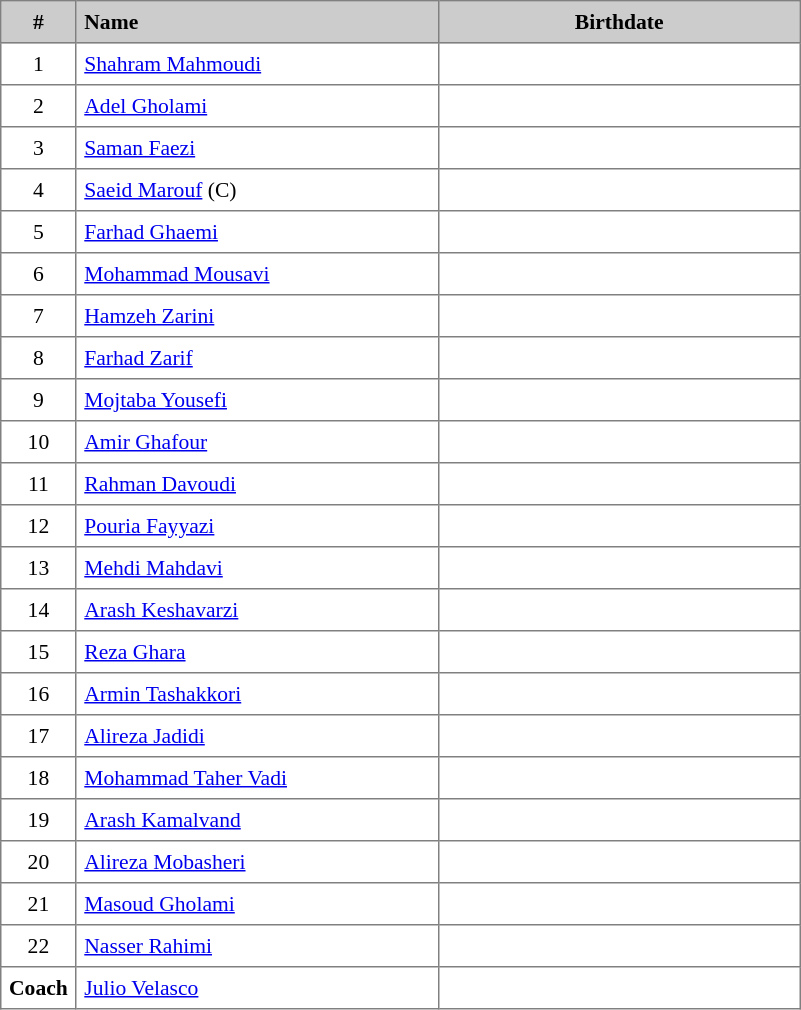<table border="1" cellspacing="2" cellpadding="5" style="border-collapse: collapse; font-size: 90%;">
<tr style="background:#ccc;">
<th>#</th>
<th style="text-align:left; width:16em;">Name</th>
<th style="text-align:center; width:16em;">Birthdate</th>
</tr>
<tr>
<td style="text-align:center;">1</td>
<td><a href='#'>Shahram Mahmoudi</a></td>
<td align="center"></td>
</tr>
<tr>
<td style="text-align:center;">2</td>
<td><a href='#'>Adel Gholami</a></td>
<td align="center"></td>
</tr>
<tr>
<td style="text-align:center;">3</td>
<td><a href='#'>Saman Faezi</a></td>
<td align="center"></td>
</tr>
<tr>
<td style="text-align:center;">4</td>
<td><a href='#'>Saeid Marouf</a> (C)</td>
<td align="center"></td>
</tr>
<tr>
<td style="text-align:center;">5</td>
<td><a href='#'>Farhad Ghaemi</a></td>
<td align="center"></td>
</tr>
<tr>
<td style="text-align:center;">6</td>
<td><a href='#'>Mohammad Mousavi</a></td>
<td align="center"></td>
</tr>
<tr>
<td style="text-align:center;">7</td>
<td><a href='#'>Hamzeh Zarini</a></td>
<td align="center"></td>
</tr>
<tr>
<td style="text-align:center;">8</td>
<td><a href='#'>Farhad Zarif</a></td>
<td align="center"></td>
</tr>
<tr>
<td style="text-align:center;">9</td>
<td><a href='#'>Mojtaba Yousefi</a></td>
<td align="center"></td>
</tr>
<tr>
<td style="text-align:center;">10</td>
<td><a href='#'>Amir Ghafour</a></td>
<td align="center"></td>
</tr>
<tr>
<td style="text-align:center;">11</td>
<td><a href='#'>Rahman Davoudi</a></td>
<td align="center"></td>
</tr>
<tr>
<td style="text-align:center;">12</td>
<td><a href='#'>Pouria Fayyazi</a></td>
<td align="center"></td>
</tr>
<tr>
<td style="text-align:center;">13</td>
<td><a href='#'>Mehdi Mahdavi</a></td>
<td align="center"></td>
</tr>
<tr>
<td style="text-align:center;">14</td>
<td><a href='#'>Arash Keshavarzi</a></td>
<td align="center"></td>
</tr>
<tr>
<td style="text-align:center;">15</td>
<td><a href='#'>Reza Ghara</a></td>
<td align="center"></td>
</tr>
<tr>
<td style="text-align:center;">16</td>
<td><a href='#'>Armin Tashakkori</a></td>
<td align="center"></td>
</tr>
<tr>
<td style="text-align:center;">17</td>
<td><a href='#'>Alireza Jadidi</a></td>
<td align="center"></td>
</tr>
<tr>
<td style="text-align:center;">18</td>
<td><a href='#'>Mohammad Taher Vadi</a></td>
<td align="center"></td>
</tr>
<tr>
<td style="text-align:center;">19</td>
<td><a href='#'>Arash Kamalvand</a></td>
<td align="center"></td>
</tr>
<tr>
<td style="text-align:center;">20</td>
<td><a href='#'>Alireza Mobasheri</a></td>
<td align="center"></td>
</tr>
<tr>
<td style="text-align:center;">21</td>
<td><a href='#'>Masoud Gholami</a></td>
<td align="center"></td>
</tr>
<tr>
<td style="text-align:center;">22</td>
<td><a href='#'>Nasser Rahimi</a></td>
<td align="center"></td>
</tr>
<tr>
<td style="text-align:center;"><strong>Coach</strong></td>
<td><a href='#'>Julio Velasco</a></td>
<td align="center"></td>
</tr>
</table>
